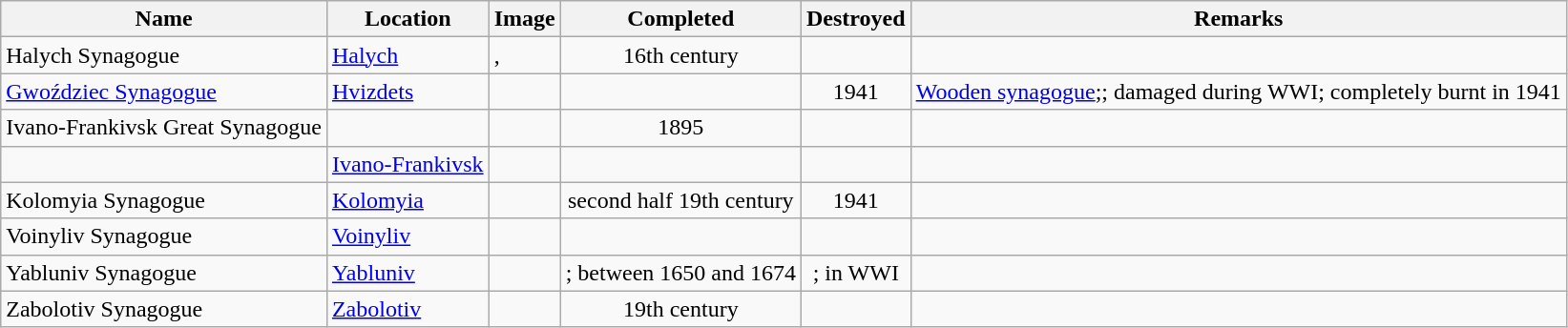<table class="wikitable sortable">
<tr>
<th>Name</th>
<th>Location</th>
<th class="unsortable">Image</th>
<th>Completed</th>
<th>Destroyed</th>
<th class="unsortable">Remarks</th>
</tr>
<tr>
<td>Halych Synagogue</td>
<td><a href='#'>Halych</a></td>
<td>, </td>
<td align=center>16th century</td>
<td align=center></td>
<td></td>
</tr>
<tr>
<td><a href='#'>Gwoździec Synagogue</a></td>
<td><a href='#'>Hvizdets</a></td>
<td></td>
<td align=center></td>
<td align=center>1941</td>
<td><a href='#'>Wooden synagogue</a>;; damaged during WWI; completely burnt in 1941</td>
</tr>
<tr>
<td>Ivano-Frankivsk Great Synagogue</td>
<td></td>
<td></td>
<td align=center>1895</td>
<td align=center></td>
<td></td>
</tr>
<tr>
<td></td>
<td><a href='#'>Ivano-Frankivsk</a></td>
<td></td>
<td align=center></td>
<td align=center></td>
<td></td>
</tr>
<tr>
<td>Kolomyia Synagogue</td>
<td><a href='#'>Kolomyia</a></td>
<td></td>
<td align=center>second half 19th century</td>
<td align=center>1941</td>
<td></td>
</tr>
<tr>
<td>Voinyliv Synagogue</td>
<td><a href='#'>Voinyliv</a></td>
<td></td>
<td align=center></td>
<td align=center></td>
<td></td>
</tr>
<tr>
<td>Yabluniv Synagogue</td>
<td><a href='#'>Yabluniv</a></td>
<td></td>
<td align=center>; between 1650 and 1674</td>
<td align=center>; in WWI</td>
<td></td>
</tr>
<tr>
<td>Zabolotiv Synagogue</td>
<td><a href='#'>Zabolotiv</a></td>
<td></td>
<td align=center>19th century</td>
<td align=center></td>
<td></td>
</tr>
</table>
